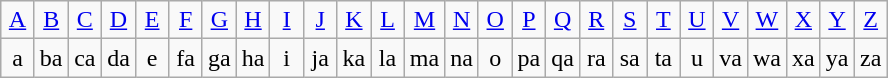<table class=wikitable style=text-align:center>
<tr>
<td width=15><a href='#'>A</a></td>
<td width=15><a href='#'>B</a></td>
<td width=15><a href='#'>C</a></td>
<td width=15><a href='#'>D</a></td>
<td width=15><a href='#'>E</a></td>
<td width=15><a href='#'>F</a></td>
<td width=15><a href='#'>G</a></td>
<td width=15><a href='#'>H</a></td>
<td width=15><a href='#'>I</a></td>
<td width=15><a href='#'>J</a></td>
<td width=15><a href='#'>K</a></td>
<td width=15><a href='#'>L</a></td>
<td width=15><a href='#'>M</a></td>
<td width=15><a href='#'>N</a></td>
<td width=15><a href='#'>O</a></td>
<td width=15><a href='#'>P</a></td>
<td width=15><a href='#'>Q</a></td>
<td width=15><a href='#'>R</a></td>
<td width=15><a href='#'>S</a></td>
<td width=15><a href='#'>T</a></td>
<td width=15><a href='#'>U</a></td>
<td width=15><a href='#'>V</a></td>
<td width=15><a href='#'>W</a></td>
<td width=15><a href='#'>X</a></td>
<td width=15><a href='#'>Y</a></td>
<td width=15><a href='#'>Z</a></td>
</tr>
<tr>
<td>a</td>
<td>ba</td>
<td>ca</td>
<td>da</td>
<td>e</td>
<td>fa</td>
<td>ga</td>
<td>ha</td>
<td>i</td>
<td>ja</td>
<td>ka</td>
<td>la</td>
<td>ma</td>
<td>na</td>
<td>o</td>
<td>pa</td>
<td>qa</td>
<td>ra</td>
<td>sa</td>
<td>ta</td>
<td>u</td>
<td>va</td>
<td>wa</td>
<td>xa</td>
<td>ya</td>
<td>za</td>
</tr>
</table>
